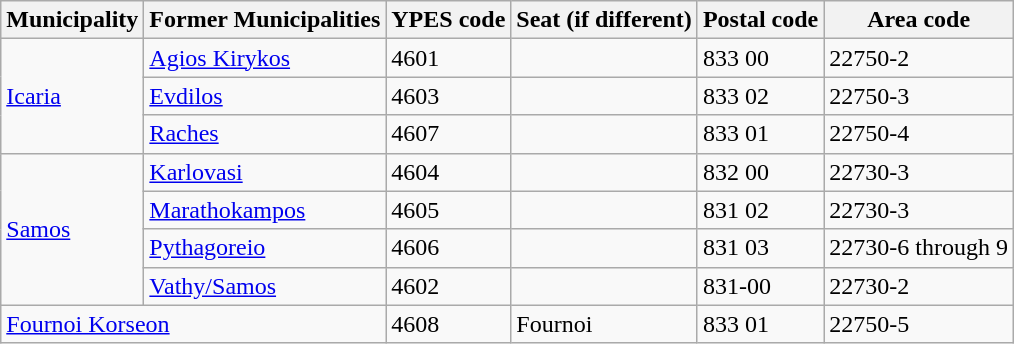<table class="wikitable">
<tr>
<th>Municipality</th>
<th>Former Municipalities</th>
<th>YPES code</th>
<th>Seat (if different)</th>
<th>Postal code</th>
<th>Area code</th>
</tr>
<tr>
<td rowspan="3"><a href='#'>Icaria</a></td>
<td><a href='#'>Agios Kirykos</a></td>
<td>4601</td>
<td></td>
<td>833 00</td>
<td>22750-2</td>
</tr>
<tr>
<td><a href='#'>Evdilos</a></td>
<td>4603</td>
<td></td>
<td>833 02</td>
<td>22750-3</td>
</tr>
<tr>
<td><a href='#'>Raches</a></td>
<td>4607</td>
<td></td>
<td>833 01</td>
<td>22750-4</td>
</tr>
<tr>
<td rowspan="4"><a href='#'>Samos</a></td>
<td><a href='#'>Karlovasi</a></td>
<td>4604</td>
<td></td>
<td>832 00</td>
<td>22730-3</td>
</tr>
<tr>
<td><a href='#'>Marathokampos</a></td>
<td>4605</td>
<td></td>
<td>831 02</td>
<td>22730-3</td>
</tr>
<tr>
<td><a href='#'>Pythagoreio</a></td>
<td>4606</td>
<td></td>
<td>831 03</td>
<td>22730-6 through 9</td>
</tr>
<tr>
<td><a href='#'>Vathy/Samos</a></td>
<td>4602</td>
<td></td>
<td>831-00</td>
<td>22730-2</td>
</tr>
<tr>
<td colspan="2"><a href='#'>Fournoi Korseon</a></td>
<td>4608</td>
<td>Fournoi</td>
<td>833 01</td>
<td>22750-5</td>
</tr>
</table>
